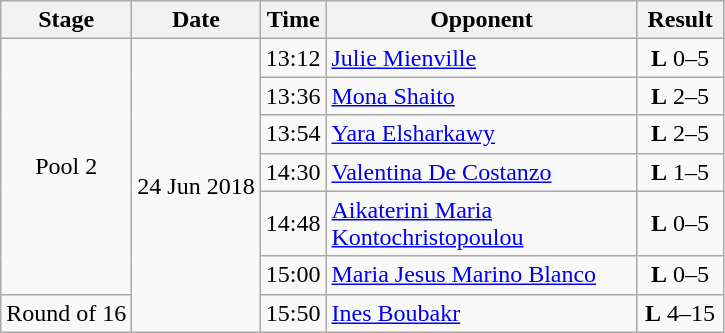<table class=wikitable>
<tr>
<th width=80>Stage</th>
<th>Date</th>
<th>Time</th>
<th width=200>Opponent</th>
<th width=50>Result</th>
</tr>
<tr align=center>
<td rowspan=6>Pool 2</td>
<td rowspan=7>24 Jun 2018</td>
<td>13:12</td>
<td align=left> <a href='#'>Julie Mienville</a></td>
<td><strong>L</strong> 0–5</td>
</tr>
<tr align=center>
<td>13:36</td>
<td align=left> <a href='#'>Mona Shaito</a></td>
<td><strong>L</strong> 2–5</td>
</tr>
<tr align=center>
<td>13:54</td>
<td align=left> <a href='#'>Yara Elsharkawy</a></td>
<td><strong>L</strong> 2–5</td>
</tr>
<tr align=center>
<td>14:30</td>
<td align=left> <a href='#'>Valentina De Costanzo</a></td>
<td><strong>L</strong> 1–5</td>
</tr>
<tr align=center>
<td>14:48</td>
<td align=left> <a href='#'>Aikaterini Maria Kontochristopoulou</a></td>
<td><strong>L</strong> 0–5</td>
</tr>
<tr align=center>
<td>15:00</td>
<td align=left> <a href='#'>Maria Jesus Marino Blanco</a></td>
<td><strong>L</strong> 0–5</td>
</tr>
<tr align=center>
<td>Round of 16</td>
<td>15:50</td>
<td align=left> <a href='#'>Ines Boubakr</a></td>
<td><strong>L</strong> 4–15</td>
</tr>
</table>
